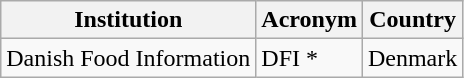<table class="wikitable sortable">
<tr>
<th>Institution</th>
<th>Acronym</th>
<th>Country</th>
</tr>
<tr>
<td>Danish Food Information</td>
<td>DFI *</td>
<td>Denmark</td>
</tr>
</table>
